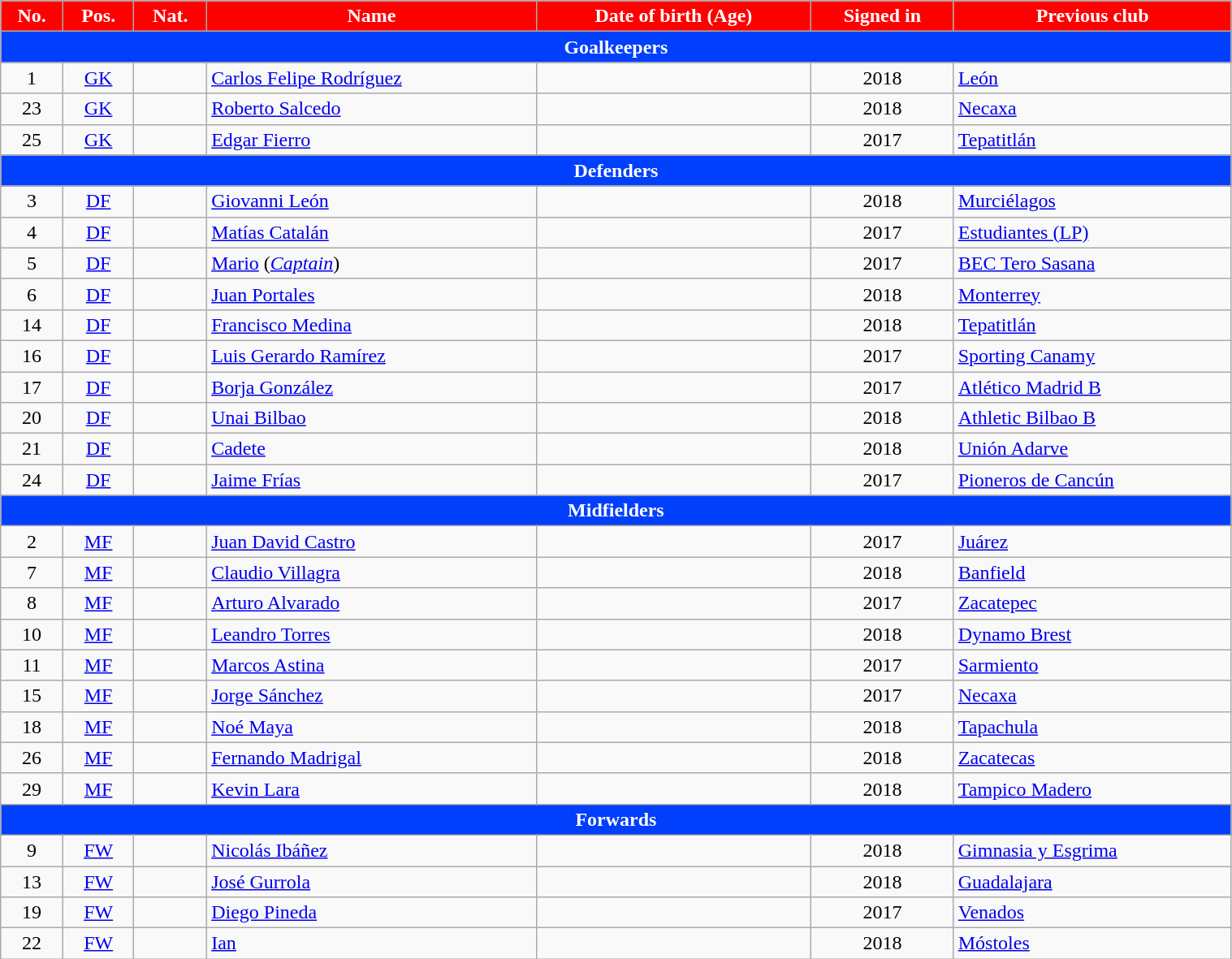<table class="wikitable" style="text-align:center; font-size:100%;width:80%;">
<tr>
<th style="background:#FF0000; color:white; text-align:center;">No.</th>
<th style="background:#FF0000; color:white; text-align:center;">Pos.</th>
<th style="background:#FF0000; color:white; text-align:center;">Nat.</th>
<th style="background:#FF0000; color:white; text-align:center;">Name</th>
<th style="background:#FF0000; color:white; text-align:center;">Date of birth (Age)</th>
<th style="background:#FF0000; color:white; text-align:center;">Signed in</th>
<th style="background:#FF0000; color:white; text-align:center;">Previous club</th>
</tr>
<tr>
<th colspan="7" style="background:#003FFB; color:white; text-align:center">Goalkeepers</th>
</tr>
<tr>
<td>1</td>
<td><a href='#'>GK</a></td>
<td></td>
<td align=left><a href='#'>Carlos Felipe Rodríguez</a></td>
<td></td>
<td>2018</td>
<td align=left> <a href='#'>León</a></td>
</tr>
<tr>
<td>23</td>
<td><a href='#'>GK</a></td>
<td></td>
<td align=left><a href='#'>Roberto Salcedo</a></td>
<td></td>
<td>2018</td>
<td align=left> <a href='#'>Necaxa</a></td>
</tr>
<tr>
<td>25</td>
<td><a href='#'>GK</a></td>
<td></td>
<td align=left><a href='#'>Edgar Fierro</a></td>
<td></td>
<td>2017</td>
<td align=left> <a href='#'>Tepatitlán</a></td>
</tr>
<tr>
<th colspan="7" style="background:#003FFB; color:white; text-align:center">Defenders</th>
</tr>
<tr>
<td>3</td>
<td><a href='#'>DF</a></td>
<td></td>
<td align=left><a href='#'>Giovanni León</a></td>
<td></td>
<td>2018</td>
<td align=left> <a href='#'>Murciélagos</a></td>
</tr>
<tr>
<td>4</td>
<td><a href='#'>DF</a></td>
<td></td>
<td align=left><a href='#'>Matías Catalán</a></td>
<td></td>
<td>2017</td>
<td align=left> <a href='#'>Estudiantes (LP)</a></td>
</tr>
<tr>
<td>5</td>
<td><a href='#'>DF</a></td>
<td></td>
<td align=left><a href='#'>Mario</a> (<em><a href='#'>Captain</a></em>)</td>
<td></td>
<td>2017</td>
<td align=left> <a href='#'>BEC Tero Sasana</a></td>
</tr>
<tr>
<td>6</td>
<td><a href='#'>DF</a></td>
<td></td>
<td align=left><a href='#'>Juan Portales</a></td>
<td></td>
<td>2018</td>
<td align=left> <a href='#'>Monterrey</a></td>
</tr>
<tr>
<td>14</td>
<td><a href='#'>DF</a></td>
<td></td>
<td align=left><a href='#'>Francisco Medina</a></td>
<td></td>
<td>2018</td>
<td align=left> <a href='#'>Tepatitlán</a></td>
</tr>
<tr>
<td>16</td>
<td><a href='#'>DF</a></td>
<td></td>
<td align=left><a href='#'>Luis Gerardo Ramírez</a></td>
<td></td>
<td>2017</td>
<td align=left> <a href='#'>Sporting Canamy</a></td>
</tr>
<tr>
<td>17</td>
<td><a href='#'>DF</a></td>
<td></td>
<td align=left><a href='#'>Borja González</a></td>
<td></td>
<td>2017</td>
<td align=left> <a href='#'>Atlético Madrid B</a></td>
</tr>
<tr>
<td>20</td>
<td><a href='#'>DF</a></td>
<td></td>
<td align=left><a href='#'>Unai Bilbao</a></td>
<td></td>
<td>2018</td>
<td align=left> <a href='#'>Athletic Bilbao B</a></td>
</tr>
<tr>
<td>21</td>
<td><a href='#'>DF</a></td>
<td></td>
<td align=left><a href='#'>Cadete</a></td>
<td></td>
<td>2018</td>
<td align=left> <a href='#'>Unión Adarve</a></td>
</tr>
<tr>
<td>24</td>
<td><a href='#'>DF</a></td>
<td></td>
<td align=left><a href='#'>Jaime Frías</a></td>
<td></td>
<td>2017</td>
<td align=left> <a href='#'>Pioneros de Cancún</a></td>
</tr>
<tr>
<th colspan="7" style="background:#003FFB; color:white; text-align:center">Midfielders</th>
</tr>
<tr>
<td>2</td>
<td><a href='#'>MF</a></td>
<td></td>
<td align=left><a href='#'>Juan David Castro</a></td>
<td></td>
<td>2017</td>
<td align=left> <a href='#'>Juárez</a></td>
</tr>
<tr>
<td>7</td>
<td><a href='#'>MF</a></td>
<td></td>
<td align=left><a href='#'>Claudio Villagra</a></td>
<td></td>
<td>2018</td>
<td align=left> <a href='#'>Banfield</a></td>
</tr>
<tr>
<td>8</td>
<td><a href='#'>MF</a></td>
<td></td>
<td align=left><a href='#'>Arturo Alvarado</a></td>
<td></td>
<td>2017</td>
<td align=left> <a href='#'>Zacatepec</a></td>
</tr>
<tr>
<td>10</td>
<td><a href='#'>MF</a></td>
<td></td>
<td align=left><a href='#'>Leandro Torres</a></td>
<td></td>
<td>2018</td>
<td align=left> <a href='#'>Dynamo Brest</a></td>
</tr>
<tr>
<td>11</td>
<td><a href='#'>MF</a></td>
<td></td>
<td align=left><a href='#'>Marcos Astina</a></td>
<td></td>
<td>2017</td>
<td align=left> <a href='#'>Sarmiento</a></td>
</tr>
<tr>
<td>15</td>
<td><a href='#'>MF</a></td>
<td></td>
<td align=left><a href='#'>Jorge Sánchez</a></td>
<td></td>
<td>2017</td>
<td align=left> <a href='#'>Necaxa</a></td>
</tr>
<tr>
<td>18</td>
<td><a href='#'>MF</a></td>
<td></td>
<td align=left><a href='#'>Noé Maya</a></td>
<td></td>
<td>2018</td>
<td align=left> <a href='#'>Tapachula</a></td>
</tr>
<tr>
<td>26</td>
<td><a href='#'>MF</a></td>
<td></td>
<td align=left><a href='#'>Fernando Madrigal</a></td>
<td></td>
<td>2018</td>
<td align=left> <a href='#'>Zacatecas</a></td>
</tr>
<tr>
<td>29</td>
<td><a href='#'>MF</a></td>
<td></td>
<td align=left><a href='#'>Kevin Lara</a></td>
<td></td>
<td>2018</td>
<td align=left> <a href='#'>Tampico Madero</a></td>
</tr>
<tr>
<th colspan="7" style="background:#003FFB; color:white; text-align:center">Forwards</th>
</tr>
<tr>
<td>9</td>
<td><a href='#'>FW</a></td>
<td></td>
<td align=left><a href='#'>Nicolás Ibáñez</a></td>
<td></td>
<td>2018</td>
<td align=left> <a href='#'>Gimnasia y Esgrima</a></td>
</tr>
<tr>
<td>13</td>
<td><a href='#'>FW</a></td>
<td></td>
<td align=left><a href='#'>José Gurrola</a></td>
<td></td>
<td>2018</td>
<td align=left> <a href='#'>Guadalajara</a></td>
</tr>
<tr>
<td>19</td>
<td><a href='#'>FW</a></td>
<td></td>
<td align=left><a href='#'>Diego Pineda</a></td>
<td></td>
<td>2017</td>
<td align=left> <a href='#'>Venados</a></td>
</tr>
<tr>
<td>22</td>
<td><a href='#'>FW</a></td>
<td></td>
<td align=left><a href='#'>Ian</a></td>
<td></td>
<td>2018</td>
<td align=left> <a href='#'>Móstoles</a></td>
</tr>
</table>
